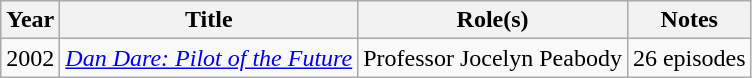<table class="wikitable sortable">
<tr>
<th>Year</th>
<th>Title</th>
<th>Role(s)</th>
<th class="unsortable">Notes</th>
</tr>
<tr>
<td>2002</td>
<td><em><a href='#'>Dan Dare: Pilot of the Future</a></em></td>
<td>Professor Jocelyn Peabody</td>
<td>26 episodes</td>
</tr>
</table>
